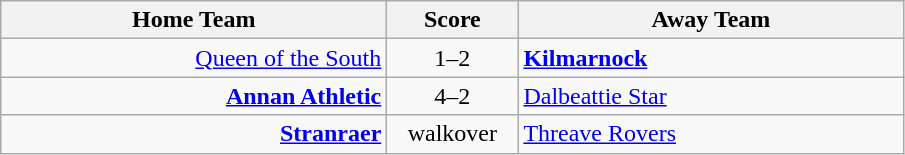<table class="wikitable" style="border-collapse: collapse;">
<tr>
<th align="right" width="250">Home Team</th>
<th align="center" width="80"> Score </th>
<th align="left" width="250">Away Team</th>
</tr>
<tr>
<td style="text-align: right;"><a href='#'>Queen of the South</a></td>
<td style="text-align: center;">1–2 </td>
<td style="text-align: left;"><strong><a href='#'>Kilmarnock</a></strong></td>
</tr>
<tr>
<td style="text-align: right;"><strong><a href='#'>Annan Athletic</a></strong></td>
<td style="text-align: center;">4–2</td>
<td style="text-align: left;"><a href='#'>Dalbeattie Star</a></td>
</tr>
<tr>
<td style="text-align: right;"><strong><a href='#'>Stranraer</a></strong></td>
<td style="text-align: center;">walkover</td>
<td style="text-align: left;"><a href='#'>Threave Rovers</a></td>
</tr>
</table>
